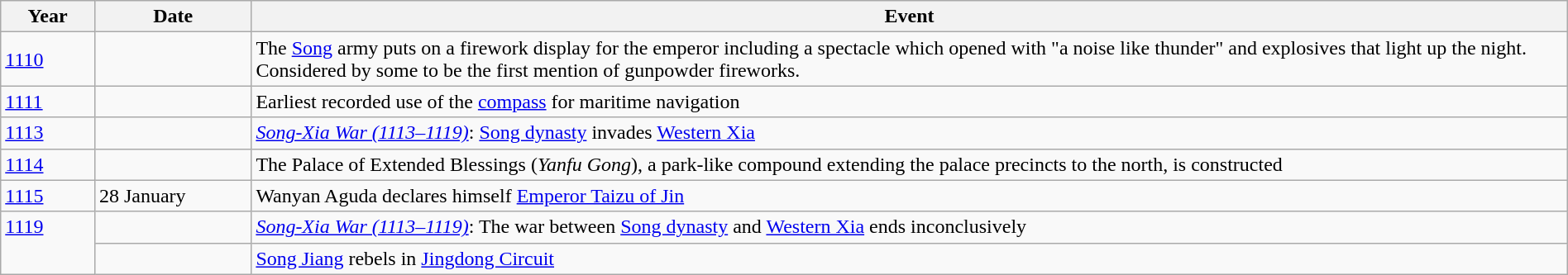<table class="wikitable" width="100%">
<tr>
<th style="width:6%">Year</th>
<th style="width:10%">Date</th>
<th>Event</th>
</tr>
<tr>
<td><a href='#'>1110</a></td>
<td></td>
<td>The <a href='#'>Song</a> army puts on a firework display for the emperor including a spectacle which opened with "a noise like thunder" and explosives that light up the night. Considered by some to be the first mention of gunpowder fireworks.</td>
</tr>
<tr>
<td><a href='#'>1111</a></td>
<td></td>
<td>Earliest recorded use of the <a href='#'>compass</a> for maritime navigation</td>
</tr>
<tr>
<td><a href='#'>1113</a></td>
<td></td>
<td><em><a href='#'>Song-Xia War (1113–1119)</a></em>: <a href='#'>Song dynasty</a> invades <a href='#'>Western Xia</a></td>
</tr>
<tr>
<td><a href='#'>1114</a></td>
<td></td>
<td>The Palace of Extended Blessings (<em>Yanfu Gong</em>), a park-like compound extending the palace precincts to the north, is constructed</td>
</tr>
<tr>
<td><a href='#'>1115</a></td>
<td>28 January</td>
<td>Wanyan Aguda declares himself <a href='#'>Emperor Taizu of Jin</a></td>
</tr>
<tr>
<td rowspan="2" valign="top"><a href='#'>1119</a></td>
<td></td>
<td><em><a href='#'>Song-Xia War (1113–1119)</a></em>: The war between <a href='#'>Song dynasty</a> and <a href='#'>Western Xia</a> ends inconclusively</td>
</tr>
<tr>
<td></td>
<td><a href='#'>Song Jiang</a> rebels in <a href='#'>Jingdong Circuit</a></td>
</tr>
</table>
